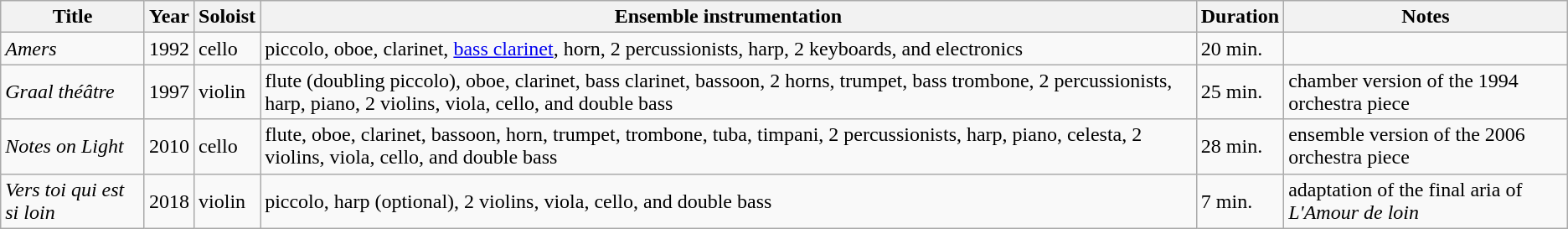<table class="wikitable sortable">
<tr>
<th>Title</th>
<th>Year</th>
<th>Soloist</th>
<th>Ensemble instrumentation</th>
<th>Duration</th>
<th>Notes</th>
</tr>
<tr>
<td><em>Amers</em></td>
<td>1992</td>
<td>cello</td>
<td>piccolo, oboe, clarinet, <a href='#'>bass clarinet</a>, horn, 2 percussionists, harp, 2 keyboards, and electronics</td>
<td>20 min.</td>
<td></td>
</tr>
<tr>
<td><em>Graal théâtre</em></td>
<td>1997</td>
<td>violin</td>
<td>flute (doubling piccolo), oboe, clarinet, bass clarinet, bassoon, 2 horns, trumpet, bass trombone, 2 percussionists, harp, piano, 2 violins, viola, cello, and double bass</td>
<td>25 min.</td>
<td>chamber version of the 1994 orchestra piece</td>
</tr>
<tr>
<td><em>Notes on Light</em></td>
<td>2010</td>
<td>cello</td>
<td>flute, oboe, clarinet, bassoon, horn, trumpet, trombone, tuba, timpani, 2 percussionists, harp, piano, celesta, 2 violins, viola, cello, and double bass</td>
<td>28 min.</td>
<td>ensemble version of the 2006 orchestra piece</td>
</tr>
<tr>
<td><em>Vers toi qui est si loin</em></td>
<td>2018</td>
<td>violin</td>
<td>piccolo, harp (optional), 2 violins, viola, cello, and double bass</td>
<td>7 min.</td>
<td>adaptation of the final aria of <em>L'Amour de loin</em></td>
</tr>
</table>
